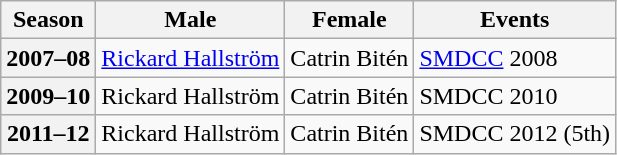<table class="wikitable">
<tr>
<th scope="col">Season</th>
<th scope="col">Male</th>
<th scope="col">Female</th>
<th scope="col">Events</th>
</tr>
<tr>
<th scope="row">2007–08</th>
<td><a href='#'>Rickard Hallström</a></td>
<td>Catrin Bitén</td>
<td><a href='#'>SMDCC</a> 2008 </td>
</tr>
<tr>
<th scope="row">2009–10</th>
<td>Rickard Hallström</td>
<td>Catrin Bitén</td>
<td>SMDCC 2010 </td>
</tr>
<tr>
<th scope="row">2011–12</th>
<td>Rickard Hallström</td>
<td>Catrin Bitén</td>
<td>SMDCC 2012 (5th)</td>
</tr>
</table>
